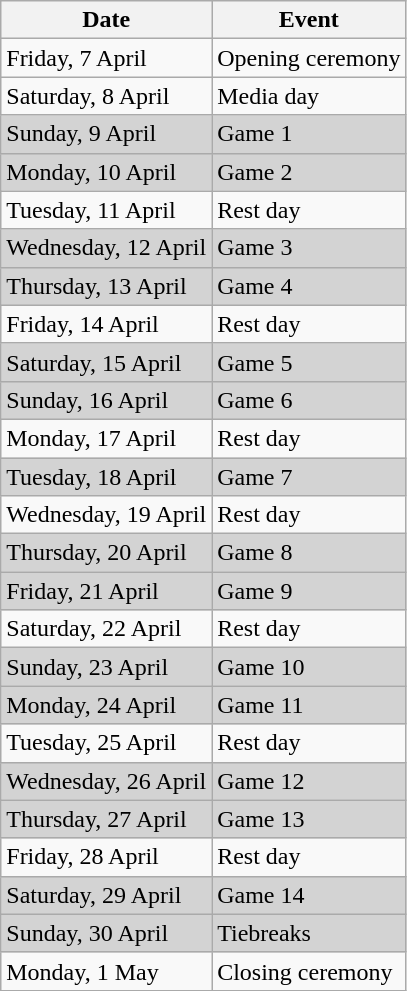<table class="wikitable">
<tr>
<th>Date</th>
<th>Event</th>
</tr>
<tr>
<td>Friday, 7 April</td>
<td>Opening ceremony</td>
</tr>
<tr>
<td>Saturday, 8 April</td>
<td>Media day</td>
</tr>
<tr style="background:lightgray">
<td>Sunday, 9 April</td>
<td>Game 1</td>
</tr>
<tr style="background:lightgray">
<td>Monday, 10 April</td>
<td>Game 2</td>
</tr>
<tr>
<td>Tuesday, 11 April</td>
<td>Rest day</td>
</tr>
<tr style="background:lightgray">
<td>Wednesday, 12 April</td>
<td>Game 3</td>
</tr>
<tr style="background:lightgray">
<td>Thursday, 13 April</td>
<td>Game 4</td>
</tr>
<tr>
<td>Friday, 14 April</td>
<td>Rest day</td>
</tr>
<tr style="background:lightgray">
<td>Saturday, 15 April</td>
<td>Game 5</td>
</tr>
<tr style="background:lightgray">
<td>Sunday, 16 April</td>
<td>Game 6</td>
</tr>
<tr>
<td>Monday, 17 April</td>
<td>Rest day</td>
</tr>
<tr style="background:lightgray">
<td>Tuesday, 18 April</td>
<td>Game 7</td>
</tr>
<tr>
<td>Wednesday, 19 April</td>
<td>Rest day</td>
</tr>
<tr style="background:lightgray">
<td>Thursday, 20 April</td>
<td>Game 8</td>
</tr>
<tr style="background:lightgray">
<td>Friday, 21 April</td>
<td>Game 9</td>
</tr>
<tr>
<td>Saturday, 22 April</td>
<td>Rest day</td>
</tr>
<tr style="background:lightgray">
<td>Sunday, 23 April</td>
<td>Game 10</td>
</tr>
<tr style="background:lightgray">
<td>Monday, 24 April</td>
<td>Game 11</td>
</tr>
<tr>
<td>Tuesday, 25 April</td>
<td>Rest day</td>
</tr>
<tr style="background:lightgray">
<td>Wednesday, 26 April</td>
<td>Game 12</td>
</tr>
<tr style="background:lightgray">
<td>Thursday, 27 April</td>
<td>Game 13</td>
</tr>
<tr>
<td>Friday, 28 April</td>
<td>Rest day</td>
</tr>
<tr style="background:lightgray">
<td>Saturday, 29 April</td>
<td>Game 14</td>
</tr>
<tr style="background:lightgray">
<td>Sunday, 30 April</td>
<td>Tiebreaks</td>
</tr>
<tr>
<td>Monday, 1 May</td>
<td>Closing ceremony</td>
</tr>
</table>
